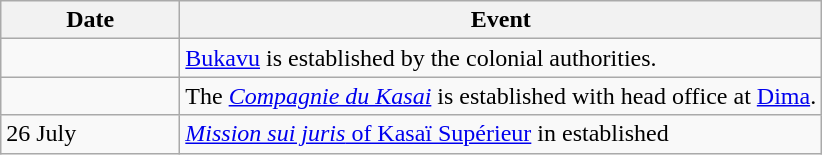<table class=wikitable>
<tr>
<th style="width:7em">Date</th>
<th>Event</th>
</tr>
<tr>
<td></td>
<td><a href='#'>Bukavu</a> is established by the colonial authorities.</td>
</tr>
<tr>
<td></td>
<td>The <em><a href='#'>Compagnie du Kasai</a></em> is established with head office at <a href='#'>Dima</a>.</td>
</tr>
<tr>
<td>26 July</td>
<td><a href='#'><em>Mission sui juris</em> of Kasaï Supérieur</a> in established</td>
</tr>
</table>
